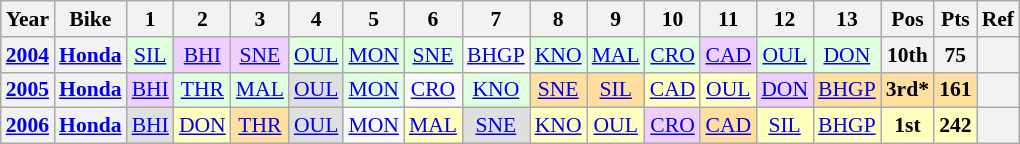<table class="wikitable" style="text-align:center; font-size:90%">
<tr>
<th>Year</th>
<th>Bike</th>
<th>1</th>
<th>2</th>
<th>3</th>
<th>4</th>
<th>5</th>
<th>6</th>
<th>7</th>
<th>8</th>
<th>9</th>
<th>10</th>
<th>11</th>
<th>12</th>
<th>13</th>
<th>Pos</th>
<th>Pts</th>
<th>Ref</th>
</tr>
<tr>
<th><a href='#'>2004</a></th>
<th><a href='#'>Honda</a></th>
<td style="background:#dfffdf;"><a href='#'>SIL</a><br></td>
<td style="background:#efcfff;"><a href='#'>BHI</a><br></td>
<td style="background:#efcfff;"><a href='#'>SNE</a><br></td>
<td style="background:#dfffdf;"><a href='#'>OUL</a><br></td>
<td style="background:#dfffdf;"><a href='#'>MON</a><br></td>
<td style="background:#dfffdf;"><a href='#'>SNE</a><br></td>
<td><a href='#'>BHGP</a></td>
<td style="background:#dfffdf;"><a href='#'>KNO</a><br></td>
<td style="background:#dfffdf;"><a href='#'>MAL</a><br></td>
<td style="background:#dfffdf;"><a href='#'>CRO</a><br></td>
<td style="background:#efcfff;"><a href='#'>CAD</a><br></td>
<td style="background:#dfffdf;"><a href='#'>OUL</a><br></td>
<td style="background:#dfffdf;"><a href='#'>DON</a><br></td>
<th>10th</th>
<th>75</th>
<th></th>
</tr>
<tr>
<th><a href='#'>2005</a></th>
<th><a href='#'>Honda</a></th>
<td style="background:#efcfff;"><a href='#'>BHI</a><br></td>
<td style="background:#dfffdf;"><a href='#'>THR</a><br></td>
<td style="background:#dfffdf;"><a href='#'>MAL</a><br></td>
<td style="background:#dfdfdf;"><a href='#'>OUL</a><br></td>
<td style="background:#dfffdf;"><a href='#'>MON</a><br></td>
<td><a href='#'>CRO</a></td>
<td style="background:#dfffdf;"><a href='#'>KNO</a><br></td>
<td style="background:#ffdf9f;"><a href='#'>SNE</a><br></td>
<td style="background:#ffdf9f;"><a href='#'>SIL</a><br></td>
<td style="background:#ffffbf;"><a href='#'>CAD</a><br></td>
<td style="background:#ffffbf;"><a href='#'>OUL</a><br></td>
<td style="background:#efcfff;"><a href='#'>DON</a><br></td>
<td style="background:#ffdf9f;"><a href='#'>BHGP</a><br></td>
<td style="background:#ffdf9f;"><strong>3rd*</strong></td>
<td style="background:#ffdf9f;"><strong>161</strong></td>
<th></th>
</tr>
<tr>
<th><a href='#'>2006</a></th>
<th><a href='#'>Honda</a></th>
<td style="background:#dfdfdf;"><a href='#'>BHI</a><br></td>
<td style="background:#ffffbf;"><a href='#'>DON</a><br></td>
<td style="background:#ffdf9f;"><a href='#'>THR</a><br></td>
<td style="background:#dfdfdf;"><a href='#'>OUL</a><br></td>
<td><a href='#'>MON</a></td>
<td style="background:#ffffbf;"><a href='#'>MAL</a><br></td>
<td style="background:#dfdfdf;"><a href='#'>SNE</a><br></td>
<td style="background:#ffffbf;"><a href='#'>KNO</a><br></td>
<td style="background:#ffffbf;"><a href='#'>OUL</a><br></td>
<td style="background:#efcfff;"><a href='#'>CRO</a><br></td>
<td style="background:#ffdf9f;"><a href='#'>CAD</a><br></td>
<td style="background:#ffffbf;"><a href='#'>SIL</a><br></td>
<td style="background:#ffffbf;"><a href='#'>BHGP</a><br></td>
<td style="background:#ffffbf;"><strong>1st</strong></td>
<td style="background:#ffffbf;"><strong>242</strong></td>
<th></th>
</tr>
</table>
